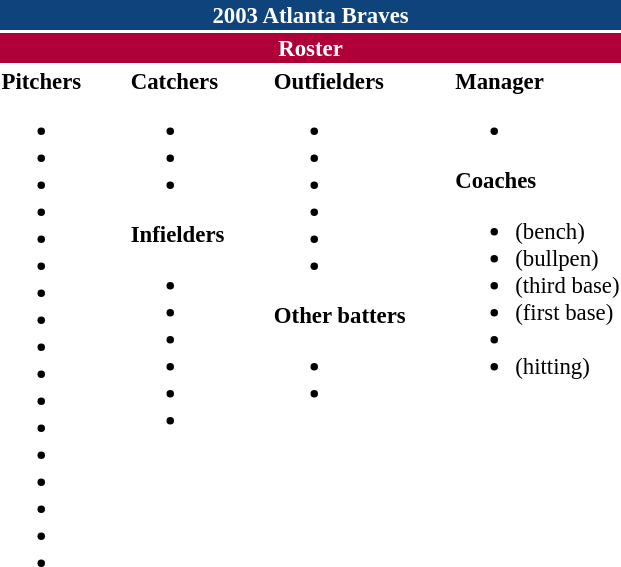<table class="toccolours" style="font-size: 95%;">
<tr>
<th colspan="10" style="background-color: #0f437c; color: #FFFFFF; text-align: center;">2003 Atlanta Braves</th>
</tr>
<tr>
<td colspan="10" style="background-color:#af0039; color: white; text-align: center;"><strong>Roster</strong></td>
</tr>
<tr>
<td valign="top"><strong>Pitchers</strong><br><ul><li></li><li></li><li></li><li></li><li></li><li></li><li></li><li></li><li></li><li></li><li></li><li></li><li></li><li></li><li></li><li></li><li></li></ul></td>
<td width="25px"></td>
<td valign="top"><strong>Catchers</strong><br><ul><li></li><li></li><li></li></ul><strong>Infielders</strong><ul><li></li><li></li><li></li><li></li><li></li><li></li></ul></td>
<td width="25px"></td>
<td valign="top"><strong>Outfielders</strong><br><ul><li></li><li></li><li></li><li></li><li></li><li></li></ul><strong>Other batters</strong><ul><li></li><li></li></ul></td>
<td width="25px"></td>
<td valign="top"><strong>Manager</strong><br><ul><li></li></ul><strong>Coaches</strong><ul><li> (bench)</li><li> (bullpen)</li><li> (third base)</li><li> (first base)</li><li></li><li> (hitting)</li></ul></td>
</tr>
</table>
